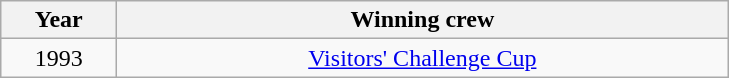<table class="wikitable" style="text-align:center">
<tr>
<th width=70>Year</th>
<th width=400>Winning crew</th>
</tr>
<tr>
<td>1993</td>
<td><a href='#'>Visitors' Challenge Cup</a></td>
</tr>
</table>
